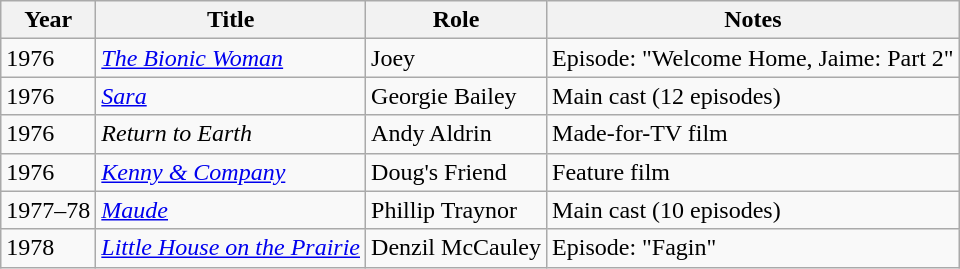<table class="wikitable">
<tr>
<th>Year</th>
<th>Title</th>
<th>Role</th>
<th>Notes</th>
</tr>
<tr>
<td>1976</td>
<td><em><a href='#'>The Bionic Woman</a></em></td>
<td>Joey</td>
<td>Episode: "Welcome Home, Jaime: Part 2"</td>
</tr>
<tr>
<td>1976</td>
<td><em><a href='#'>Sara</a></em></td>
<td>Georgie Bailey</td>
<td>Main cast (12 episodes)</td>
</tr>
<tr>
<td>1976</td>
<td><em>Return to Earth</em></td>
<td>Andy Aldrin</td>
<td>Made-for-TV film</td>
</tr>
<tr>
<td>1976</td>
<td><em><a href='#'>Kenny & Company</a></em></td>
<td>Doug's Friend</td>
<td>Feature film</td>
</tr>
<tr>
<td>1977–78</td>
<td><em><a href='#'>Maude</a></em></td>
<td>Phillip Traynor</td>
<td>Main cast (10 episodes)</td>
</tr>
<tr>
<td>1978</td>
<td><em><a href='#'>Little House on the Prairie</a></em></td>
<td>Denzil McCauley</td>
<td>Episode: "Fagin"</td>
</tr>
</table>
